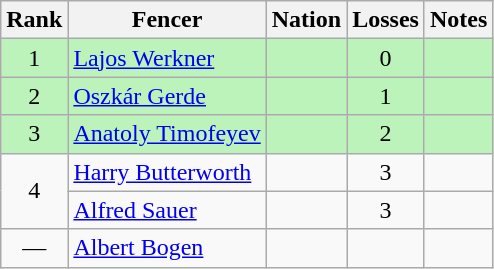<table class="wikitable sortable" style="text-align:center">
<tr>
<th>Rank</th>
<th>Fencer</th>
<th>Nation</th>
<th>Losses</th>
<th>Notes</th>
</tr>
<tr bgcolor=bbf3bb>
<td>1</td>
<td align=left><a href='#'>Lajos Werkner</a></td>
<td align=left></td>
<td>0</td>
<td></td>
</tr>
<tr bgcolor=bbf3bb>
<td>2</td>
<td align=left><a href='#'>Oszkár Gerde</a></td>
<td align=left></td>
<td>1</td>
<td></td>
</tr>
<tr bgcolor=bbf3bb>
<td>3</td>
<td align=left><a href='#'>Anatoly Timofeyev</a></td>
<td align=left></td>
<td>2</td>
<td></td>
</tr>
<tr>
<td rowspan=2>4</td>
<td align=left><a href='#'>Harry Butterworth</a></td>
<td align=left></td>
<td>3</td>
<td></td>
</tr>
<tr>
<td align=left><a href='#'>Alfred Sauer</a></td>
<td align=left></td>
<td>3</td>
<td></td>
</tr>
<tr>
<td data-sort-value=6>—</td>
<td align=left><a href='#'>Albert Bogen</a></td>
<td align=left></td>
<td></td>
<td></td>
</tr>
</table>
